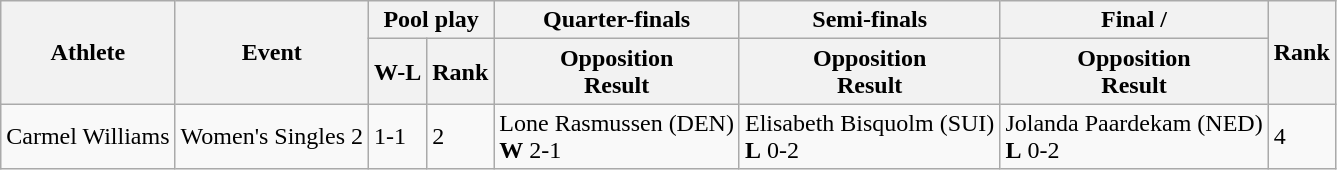<table class="wikitable">
<tr>
<th rowspan="2">Athlete</th>
<th rowspan="2">Event</th>
<th colspan="2">Pool play</th>
<th>Quarter-finals</th>
<th>Semi-finals</th>
<th>Final /<br></th>
<th rowspan="2">Rank</th>
</tr>
<tr>
<th>W-L</th>
<th>Rank</th>
<th>Opposition<br>Result</th>
<th>Opposition<br>Result</th>
<th>Opposition<br>Result</th>
</tr>
<tr>
<td>Carmel Williams</td>
<td>Women's Singles 2</td>
<td>1-1</td>
<td>2</td>
<td> Lone Rasmussen (DEN)<br><strong>W</strong> 2-1</td>
<td> Elisabeth Bisquolm (SUI)<br><strong>L</strong> 0-2</td>
<td> Jolanda Paardekam (NED)<br><strong>L</strong> 0-2</td>
<td>4</td>
</tr>
</table>
